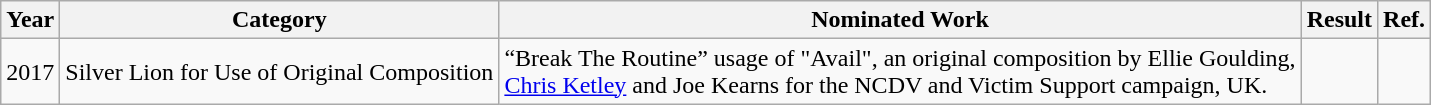<table class="wikitable">
<tr>
<th>Year</th>
<th>Category</th>
<th>Nominated Work</th>
<th>Result</th>
<th>Ref.</th>
</tr>
<tr>
<td>2017</td>
<td>Silver Lion for Use of Original Composition</td>
<td>“Break The Routine” usage of "Avail", an original composition by Ellie Goulding,<br><a href='#'>Chris Ketley</a> and Joe Kearns for the NCDV and Victim Support campaign, UK.</td>
<td></td>
<td></td>
</tr>
</table>
